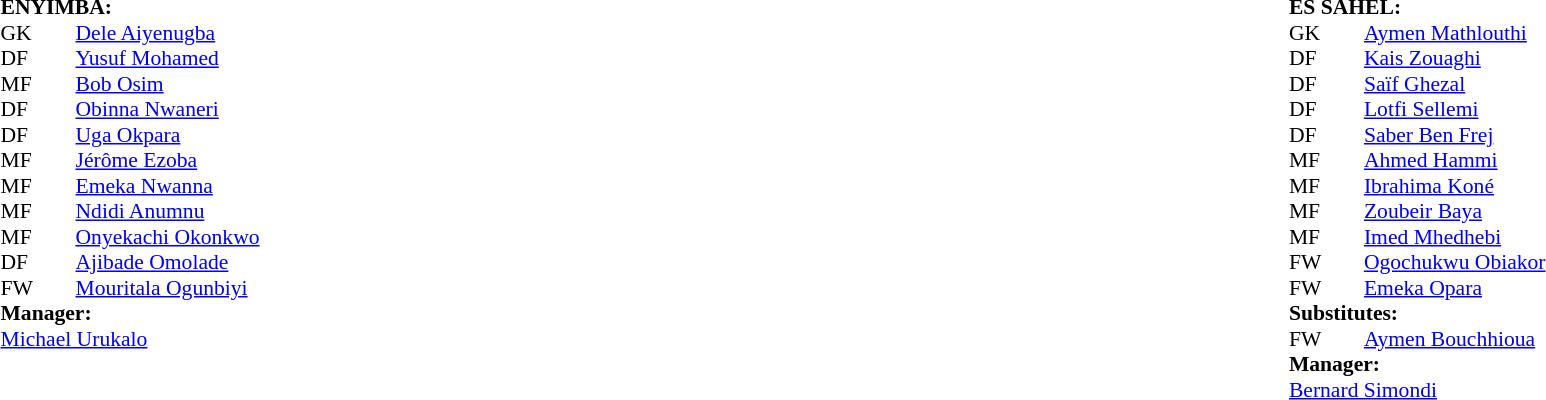<table width="100%">
<tr>
<td valign="top" width="50%"><br><table style="font-size:90%" cellspacing="0" cellpadding="0">
<tr>
<td colspan=4><strong>ENYIMBA:</strong></td>
</tr>
<tr>
<th width=25></th>
<th width=25></th>
</tr>
<tr>
<td>GK</td>
<td><strong> </strong></td>
<td> <a href='#'>Dele Aiyenugba</a></td>
</tr>
<tr>
<td>DF</td>
<td><strong> </strong></td>
<td> <a href='#'>Yusuf Mohamed</a></td>
</tr>
<tr>
<td>MF</td>
<td><strong> </strong></td>
<td> <a href='#'>Bob Osim</a></td>
</tr>
<tr>
<td>DF</td>
<td><strong> </strong></td>
<td> <a href='#'>Obinna Nwaneri</a></td>
<td></td>
</tr>
<tr>
<td>DF</td>
<td><strong> </strong></td>
<td> <a href='#'>Uga Okpara</a></td>
</tr>
<tr>
<td>MF</td>
<td><strong> </strong></td>
<td> <a href='#'>Jérôme Ezoba</a></td>
</tr>
<tr>
<td>MF</td>
<td><strong> </strong></td>
<td> <a href='#'>Emeka Nwanna</a></td>
</tr>
<tr>
<td>MF</td>
<td><strong> </strong></td>
<td> <a href='#'>Ndidi Anumnu</a></td>
</tr>
<tr>
<td>MF</td>
<td><strong> </strong></td>
<td> <a href='#'>Onyekachi Okonkwo</a></td>
</tr>
<tr>
<td>DF</td>
<td><strong> </strong></td>
<td> <a href='#'>Ajibade Omolade</a></td>
</tr>
<tr>
<td>FW</td>
<td><strong> </strong></td>
<td> <a href='#'>Mouritala Ogunbiyi</a></td>
</tr>
<tr>
<td colspan=3><strong>Manager:</strong></td>
</tr>
<tr>
<td colspan=4> <a href='#'>Michael Urukalo</a></td>
</tr>
</table>
</td>
<td valign="top" width="50%"><br><table style="font-size: 90%" cellspacing="0" cellpadding="0" align=center>
<tr>
<td colspan="4"><strong>ES SAHEL:</strong></td>
</tr>
<tr>
<th width=25></th>
<th width=25></th>
</tr>
<tr>
<td>GK</td>
<td><strong> </strong></td>
<td> <a href='#'>Aymen Mathlouthi</a></td>
</tr>
<tr>
<td>DF</td>
<td><strong> </strong></td>
<td> <a href='#'>Kais Zouaghi</a></td>
</tr>
<tr>
<td>DF</td>
<td><strong> </strong></td>
<td> <a href='#'>Saïf Ghezal</a></td>
</tr>
<tr>
<td>DF</td>
<td><strong> </strong></td>
<td> <a href='#'>Lotfi Sellemi</a></td>
</tr>
<tr>
<td>DF</td>
<td><strong> </strong></td>
<td> <a href='#'>Saber Ben Frej</a></td>
</tr>
<tr>
<td>MF</td>
<td><strong> </strong></td>
<td> <a href='#'>Ahmed Hammi</a></td>
</tr>
<tr>
<td>MF</td>
<td><strong> </strong></td>
<td> <a href='#'>Ibrahima Koné</a></td>
</tr>
<tr>
<td>MF</td>
<td><strong> </strong></td>
<td> <a href='#'>Zoubeir Baya</a></td>
</tr>
<tr>
<td>MF</td>
<td><strong> </strong></td>
<td> <a href='#'>Imed Mhedhebi</a></td>
</tr>
<tr>
<td>FW</td>
<td><strong> </strong></td>
<td> <a href='#'>Ogochukwu Obiakor</a></td>
<td></td>
<td></td>
</tr>
<tr>
<td>FW</td>
<td><strong> </strong></td>
<td> <a href='#'>Emeka Opara</a></td>
</tr>
<tr>
<td colspan=3><strong>Substitutes:</strong></td>
</tr>
<tr>
<td>FW</td>
<td><strong> </strong></td>
<td> <a href='#'>Aymen Bouchhioua</a></td>
<td></td>
<td></td>
</tr>
<tr>
<td colspan=3><strong>Manager:</strong></td>
</tr>
<tr>
<td colspan=4> <a href='#'>Bernard Simondi</a></td>
</tr>
</table>
</td>
</tr>
</table>
